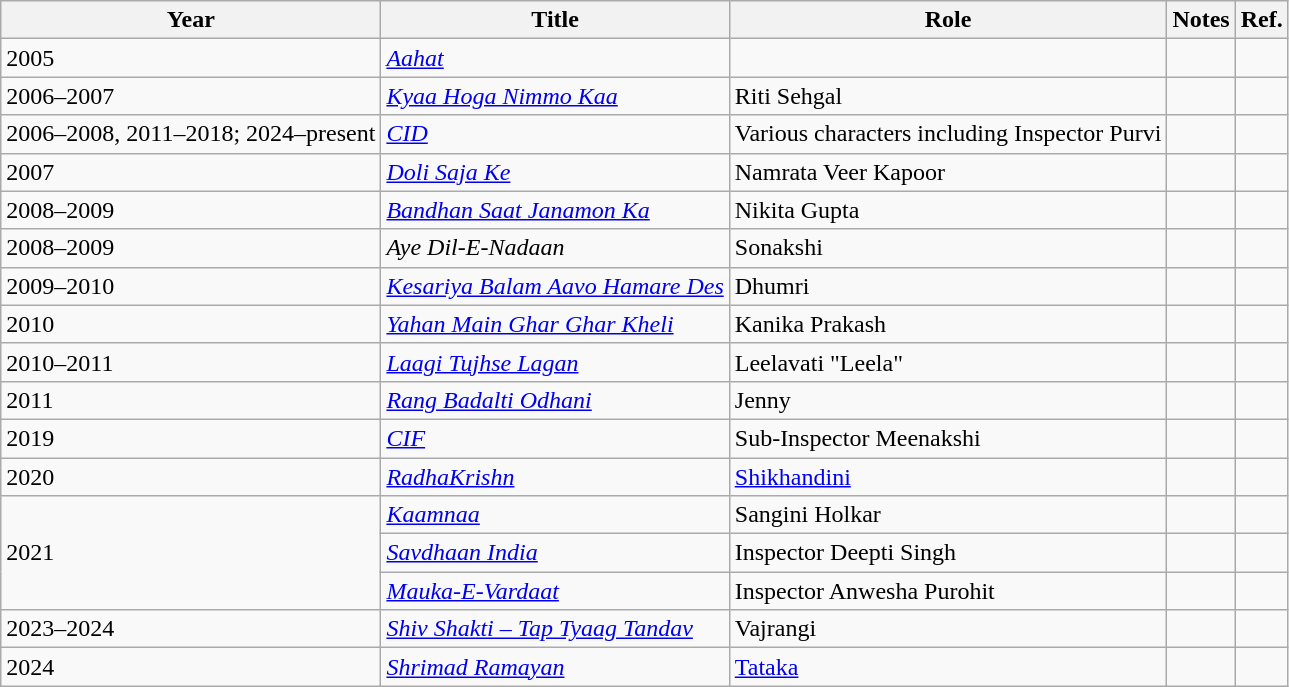<table class="wikitable sortable">
<tr>
<th scope="col">Year</th>
<th scope="col">Title</th>
<th scope="col">Role</th>
<th scope="col" class="unsortable">Notes</th>
<th scope="col" class="unsortable">Ref.</th>
</tr>
<tr>
<td>2005</td>
<td><em><a href='#'>Aahat</a></em></td>
<td></td>
<td></td>
<td></td>
</tr>
<tr>
<td>2006–2007</td>
<td><em><a href='#'>Kyaa Hoga Nimmo Kaa</a></em></td>
<td>Riti Sehgal</td>
<td></td>
<td></td>
</tr>
<tr>
<td>2006–2008, 2011–2018; 2024–present</td>
<td><em><a href='#'>CID</a></em></td>
<td>Various characters including Inspector Purvi</td>
<td></td>
<td></td>
</tr>
<tr>
<td>2007</td>
<td><em><a href='#'>Doli Saja Ke</a></em></td>
<td>Namrata Veer Kapoor</td>
<td></td>
<td></td>
</tr>
<tr>
<td>2008–2009</td>
<td><em><a href='#'>Bandhan Saat Janamon Ka</a></em></td>
<td>Nikita Gupta</td>
<td></td>
<td></td>
</tr>
<tr>
<td>2008–2009</td>
<td><em>Aye Dil-E-Nadaan</em></td>
<td>Sonakshi</td>
<td></td>
<td></td>
</tr>
<tr>
<td>2009–2010</td>
<td><em><a href='#'>Kesariya Balam Aavo Hamare Des</a></em></td>
<td>Dhumri</td>
<td></td>
<td></td>
</tr>
<tr>
<td>2010</td>
<td><em><a href='#'>Yahan Main Ghar Ghar Kheli</a></em></td>
<td>Kanika Prakash</td>
<td></td>
<td></td>
</tr>
<tr>
<td>2010–2011</td>
<td><em><a href='#'>Laagi Tujhse Lagan</a></em></td>
<td>Leelavati "Leela"</td>
<td></td>
<td></td>
</tr>
<tr>
<td>2011</td>
<td><em><a href='#'>Rang Badalti Odhani</a></em></td>
<td>Jenny</td>
<td></td>
<td></td>
</tr>
<tr>
<td>2019</td>
<td><em><a href='#'>CIF</a></em></td>
<td>Sub-Inspector Meenakshi</td>
<td></td>
<td></td>
</tr>
<tr>
<td>2020</td>
<td><em><a href='#'>RadhaKrishn</a></em></td>
<td><a href='#'>Shikhandini</a></td>
<td></td>
<td></td>
</tr>
<tr>
<td rowspan="3">2021</td>
<td><em><a href='#'>Kaamnaa</a></em></td>
<td>Sangini Holkar</td>
<td></td>
<td></td>
</tr>
<tr>
<td><em><a href='#'>Savdhaan India</a></em></td>
<td>Inspector Deepti Singh</td>
<td></td>
<td></td>
</tr>
<tr>
<td><em><a href='#'>Mauka-E-Vardaat</a></em></td>
<td>Inspector Anwesha Purohit</td>
<td></td>
<td></td>
</tr>
<tr>
<td>2023–2024</td>
<td><em><a href='#'>Shiv Shakti – Tap Tyaag Tandav</a></em></td>
<td>Vajrangi</td>
<td></td>
<td></td>
</tr>
<tr>
<td>2024</td>
<td><em><a href='#'>Shrimad Ramayan</a></em></td>
<td><a href='#'>Tataka</a></td>
<td></td>
<td></td>
</tr>
</table>
